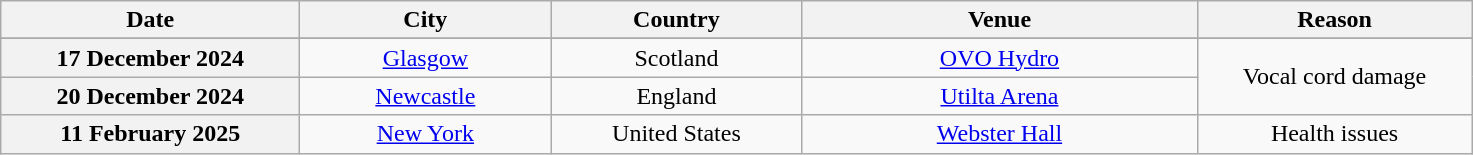<table class="wikitable plainrowheaders" style="text-align:center;">
<tr>
<th scope="col" style="width:12em;">Date</th>
<th scope="col" style="width:10em;">City</th>
<th scope="col" style="width:10em;">Country</th>
<th scope="col" style="width:16em;">Venue</th>
<th scope="col" style="width:11em;">Reason</th>
</tr>
<tr>
</tr>
<tr>
<th scope="row" style="text-align:center;">17 December 2024</th>
<td><a href='#'>Glasgow</a></td>
<td>Scotland</td>
<td><a href='#'>OVO Hydro</a></td>
<td rowspan="2">Vocal cord damage</td>
</tr>
<tr>
<th scope="row" style="text-align:center;">20 December 2024</th>
<td><a href='#'>Newcastle</a></td>
<td>England</td>
<td><a href='#'>Utilta Arena</a></td>
</tr>
<tr>
<th scope="row" style="text-align:center;">11 February 2025</th>
<td><a href='#'>New York</a></td>
<td>United States</td>
<td><a href='#'>Webster Hall</a></td>
<td>Health issues</td>
</tr>
</table>
